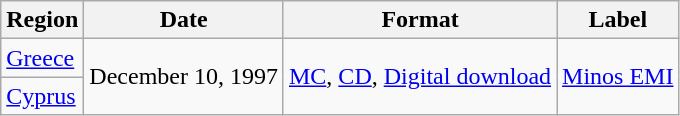<table class="sortable wikitable">
<tr>
<th>Region</th>
<th>Date</th>
<th>Format</th>
<th>Label</th>
</tr>
<tr>
<td><a href='#'>Greece</a></td>
<td rowspan="2">December 10, 1997</td>
<td rowspan="2"><a href='#'>MC</a>, <a href='#'>CD</a>, <a href='#'>Digital download</a></td>
<td rowspan="2"><a href='#'>Minos EMI</a></td>
</tr>
<tr>
<td><a href='#'>Cyprus</a></td>
</tr>
</table>
